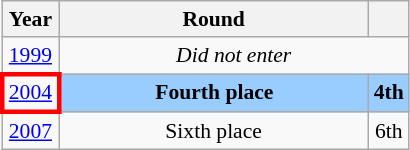<table class="wikitable" style="text-align: center; font-size:90%">
<tr>
<th>Year</th>
<th style="width:200px">Round</th>
<th></th>
</tr>
<tr>
<td><a href='#'>1999</a></td>
<td colspan="2"><em>Did not enter</em></td>
</tr>
<tr>
<td style="border: 3px solid red"><a href='#'>2004</a></td>
<td bgcolor="9acdff"><strong>Fourth place</strong></td>
<td bgcolor="9acdff"><strong>4th</strong></td>
</tr>
<tr>
<td><a href='#'>2007</a></td>
<td>Sixth place</td>
<td>6th</td>
</tr>
</table>
